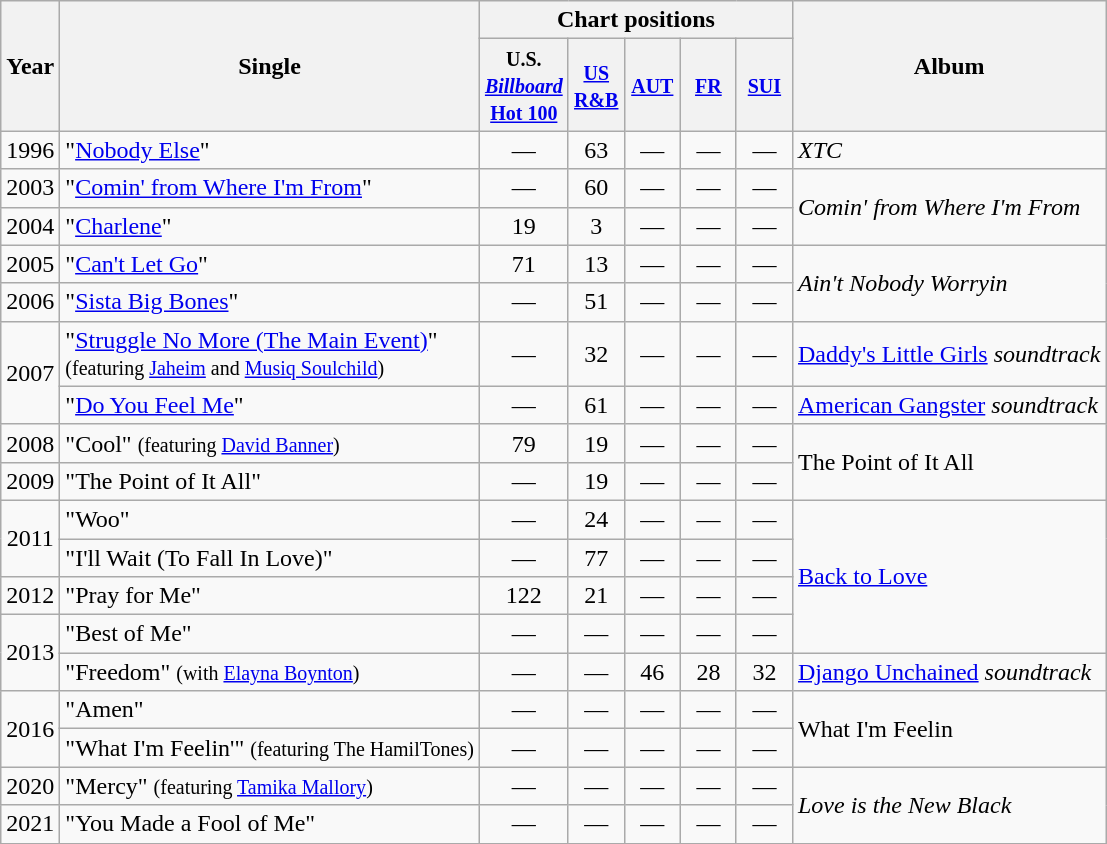<table class="wikitable">
<tr>
<th style="text-align:center;" rowspan="2">Year</th>
<th style="text-align:center;" rowspan="2">Single</th>
<th style="text-align:center;" colspan="5">Chart positions</th>
<th style="text-align:center;" rowspan="2">Album</th>
</tr>
<tr>
<th style="width:50px;"><small>U.S. <a href='#'><em>Billboard</em> Hot 100</a></small></th>
<th style="width:30px;"><small><a href='#'>US <br>R&B</a></small></th>
<th style="width:30px;"><small><a href='#'>AUT</a></small></th>
<th style="width:30px;"><small><a href='#'>FR</a><br></small></th>
<th style="width:30px;"><small><a href='#'>SUI</a></small></th>
</tr>
<tr>
<td style="text-align:center;">1996</td>
<td align="left">"<a href='#'>Nobody Else</a>"</td>
<td style="text-align:center;">—</td>
<td style="text-align:center;">63</td>
<td style="text-align:center;">—</td>
<td style="text-align:center;">—</td>
<td style="text-align:center;">—</td>
<td align="left"><em>XTC</em></td>
</tr>
<tr>
<td style="text-align:center;">2003</td>
<td align="left">"<a href='#'>Comin' from Where I'm From</a>"</td>
<td style="text-align:center;">—</td>
<td style="text-align:center;">60</td>
<td style="text-align:center;">—</td>
<td style="text-align:center;">—</td>
<td style="text-align:center;">—</td>
<td style="text-align:left;" rowspan="2"><em>Comin' from Where I'm From</em></td>
</tr>
<tr>
<td style="text-align:center;">2004</td>
<td align="left">"<a href='#'>Charlene</a>"</td>
<td style="text-align:center;">19</td>
<td style="text-align:center;">3</td>
<td style="text-align:center;">—</td>
<td style="text-align:center;">—</td>
<td style="text-align:center;">—</td>
</tr>
<tr>
<td style="text-align:center;">2005</td>
<td align="left">"<a href='#'>Can't Let Go</a>"</td>
<td style="text-align:center;">71</td>
<td style="text-align:center;">13</td>
<td style="text-align:center;">—</td>
<td style="text-align:center;">—</td>
<td style="text-align:center;">—</td>
<td style="text-align:left;" rowspan="2"><em>Ain't Nobody Worryin<strong></td>
</tr>
<tr>
<td style="text-align:center;">2006</td>
<td align="left">"<a href='#'>Sista Big Bones</a>"</td>
<td style="text-align:center;">—</td>
<td style="text-align:center;">51</td>
<td style="text-align:center;">—</td>
<td style="text-align:center;">—</td>
<td style="text-align:center;">—</td>
</tr>
<tr>
<td style="text-align:center;" rowspan="2">2007</td>
<td align="left">"<a href='#'>Struggle No More (The Main Event)</a>" <br><small>(featuring <a href='#'>Jaheim</a> and <a href='#'>Musiq Soulchild</a>)</small></td>
<td style="text-align:center;">—</td>
<td style="text-align:center;">32</td>
<td style="text-align:center;">—</td>
<td style="text-align:center;">—</td>
<td style="text-align:center;">—</td>
<td align="left"></em><a href='#'>Daddy's Little Girls</a><em> soundtrack</td>
</tr>
<tr>
<td align="left">"<a href='#'>Do You Feel Me</a>"</td>
<td style="text-align:center;">—</td>
<td style="text-align:center;">61</td>
<td style="text-align:center;">—</td>
<td style="text-align:center;">—</td>
<td style="text-align:center;">—</td>
<td align="left"></em><a href='#'>American Gangster</a><em> soundtrack</td>
</tr>
<tr>
<td style="text-align:center;">2008</td>
<td align="left">"Cool" <small>(featuring <a href='#'>David Banner</a>)</small></td>
<td style="text-align:center;">79</td>
<td style="text-align:center;">19</td>
<td style="text-align:center;">—</td>
<td style="text-align:center;">—</td>
<td style="text-align:center;">—</td>
<td style="text-align:left;" rowspan="2"></em>The Point of It All<em></td>
</tr>
<tr>
<td style="text-align:center;">2009</td>
<td align="left">"The Point of It All"</td>
<td style="text-align:center;">—</td>
<td style="text-align:center;">19</td>
<td style="text-align:center;">—</td>
<td style="text-align:center;">—</td>
<td style="text-align:center;">—</td>
</tr>
<tr>
<td style="text-align:center;" rowspan="2">2011</td>
<td align="left">"Woo"</td>
<td style="text-align:center;">—</td>
<td style="text-align:center;">24</td>
<td style="text-align:center;">—</td>
<td style="text-align:center;">—</td>
<td style="text-align:center;">—</td>
<td style="text-align:left;" rowspan="4"></em><a href='#'>Back to Love</a><em></td>
</tr>
<tr>
<td align="left">"I'll Wait (To Fall In Love)"</td>
<td style="text-align:center;">—</td>
<td style="text-align:center;">77</td>
<td style="text-align:center;">—</td>
<td style="text-align:center;">—</td>
<td style="text-align:center;">—</td>
</tr>
<tr>
<td style="text-align:center;">2012</td>
<td align="left">"Pray for Me"</td>
<td style="text-align:center;">122</td>
<td style="text-align:center;">21</td>
<td style="text-align:center;">—</td>
<td style="text-align:center;">—</td>
<td style="text-align:center;">—</td>
</tr>
<tr>
<td style="text-align:center;" rowspan="2">2013</td>
<td style="text-align:left;">"Best of Me"</td>
<td style="text-align:center;">—</td>
<td style="text-align:center;">—</td>
<td style="text-align:center;">—</td>
<td style="text-align:center;">—</td>
<td style="text-align:center;">—</td>
</tr>
<tr>
<td style="text-align:left;">"Freedom" <small>(with <a href='#'>Elayna Boynton</a>)</small></td>
<td style="text-align:center;">—</td>
<td style="text-align:center;">—</td>
<td style="text-align:center;">46</td>
<td style="text-align:center;">28</td>
<td style="text-align:center;">32</td>
<td></em><a href='#'>Django Unchained</a><em> soundtrack</td>
</tr>
<tr>
<td style="text-align:center;" rowspan="2">2016</td>
<td style="text-align:left;">"Amen"</td>
<td style="text-align:center;">—</td>
<td style="text-align:center;">—</td>
<td style="text-align:center;">—</td>
<td style="text-align:center;">—</td>
<td style="text-align:center;">—</td>
<td style="text-align:left;" rowspan="2"></em>What I'm Feelin</strong></td>
</tr>
<tr>
<td align="left">"What I'm Feelin'" <small>(featuring The HamilTones)</small></td>
<td style="text-align:center;">—</td>
<td style="text-align:center;">—</td>
<td style="text-align:center;">—</td>
<td style="text-align:center;">—</td>
<td style="text-align:center;">—</td>
</tr>
<tr>
<td style="text-align:center;" rowspan="1">2020</td>
<td style="text-align:left;">"Mercy" <small>(featuring <a href='#'>Tamika Mallory</a>)</small></td>
<td style="text-align:center;">—</td>
<td style="text-align:center;">—</td>
<td style="text-align:center;">—</td>
<td style="text-align:center;">—</td>
<td style="text-align:center;">—</td>
<td style="text-align:left;" rowspan="2"><em>Love is the New Black</em></td>
</tr>
<tr>
<td style="text-align:center;" rowspan="1">2021</td>
<td style="text-align:left;">"You Made a Fool of Me"</td>
<td style="text-align:center;">—</td>
<td style="text-align:center;">—</td>
<td style="text-align:center;">—</td>
<td style="text-align:center;">—</td>
<td style="text-align:center;">—</td>
</tr>
<tr>
</tr>
</table>
